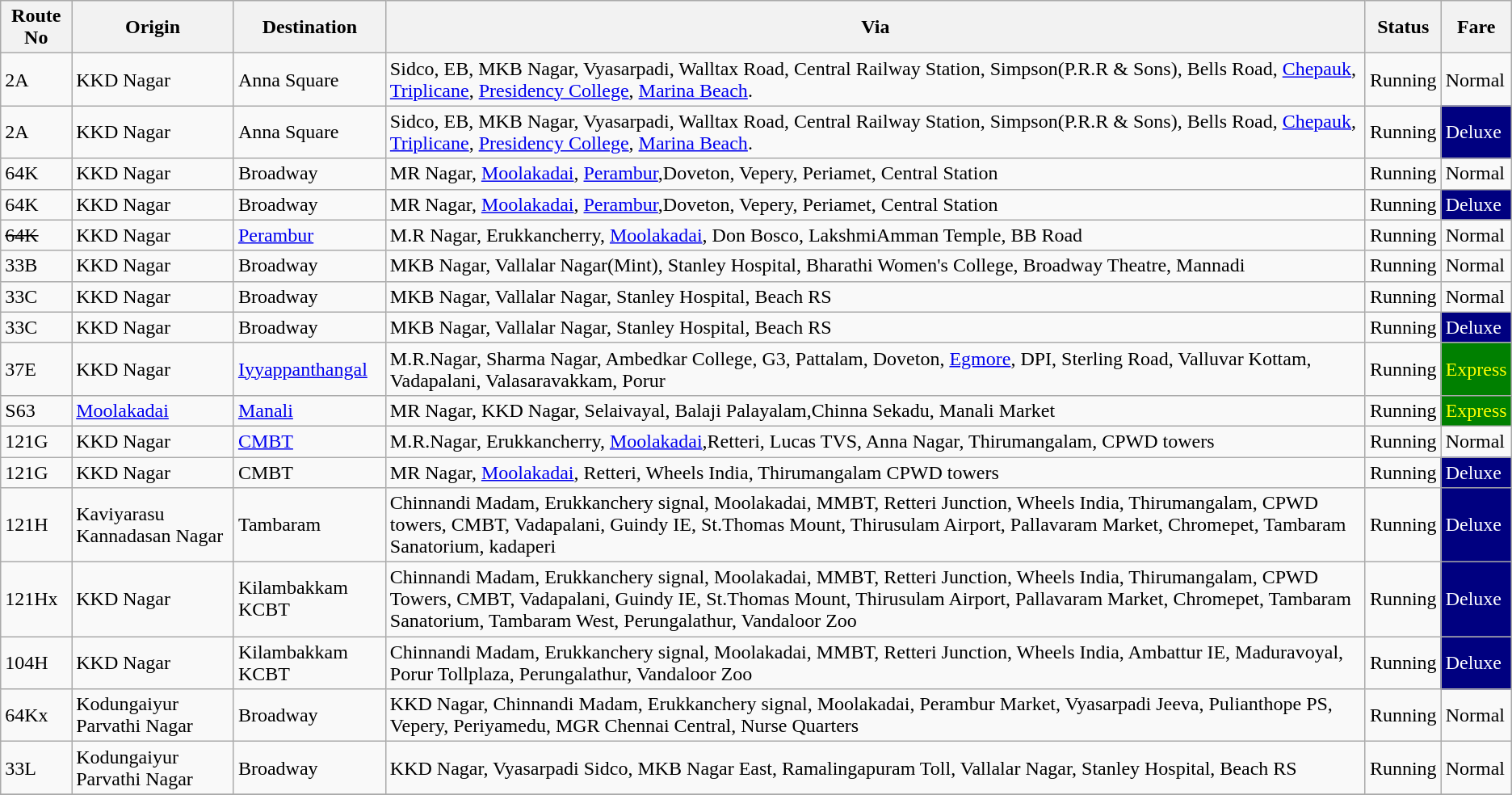<table class="sortable wikitable">
<tr>
<th>Route No</th>
<th>Origin</th>
<th>Destination</th>
<th>Via</th>
<th>Status</th>
<th>Fare</th>
</tr>
<tr>
<td>2A</td>
<td>KKD Nagar</td>
<td>Anna Square</td>
<td>Sidco, EB, MKB Nagar, Vyasarpadi, Walltax Road, Central Railway Station, Simpson(P.R.R & Sons), Bells Road, <a href='#'>Chepauk</a>, <a href='#'>Triplicane</a>, <a href='#'>Presidency College</a>, <a href='#'>Marina Beach</a>.</td>
<td>Running</td>
<td>Normal</td>
</tr>
<tr>
<td>2A</td>
<td>KKD Nagar</td>
<td>Anna Square</td>
<td>Sidco, EB, MKB Nagar, Vyasarpadi, Walltax Road, Central Railway Station, Simpson(P.R.R & Sons), Bells Road, <a href='#'>Chepauk</a>, <a href='#'>Triplicane</a>, <a href='#'>Presidency College</a>, <a href='#'>Marina Beach</a>.</td>
<td>Running</td>
<td style="background:navy; color:white">Deluxe</td>
</tr>
<tr>
<td>64K</td>
<td>KKD Nagar</td>
<td>Broadway</td>
<td>MR Nagar, <a href='#'>Moolakadai</a>, <a href='#'>Perambur</a>,Doveton, Vepery, Periamet, Central Station</td>
<td>Running</td>
<td>Normal</td>
</tr>
<tr>
<td>64K</td>
<td>KKD Nagar</td>
<td>Broadway</td>
<td>MR Nagar, <a href='#'>Moolakadai</a>, <a href='#'>Perambur</a>,Doveton, Vepery, Periamet, Central Station</td>
<td>Running</td>
<td style="background:navy; color:white">Deluxe</td>
</tr>
<tr>
<td><s>64K</s></td>
<td>KKD Nagar</td>
<td><a href='#'>Perambur</a></td>
<td>M.R Nagar, Erukkancherry, <a href='#'>Moolakadai</a>, Don Bosco, LakshmiAmman Temple, BB Road</td>
<td>Running</td>
<td>Normal</td>
</tr>
<tr>
<td>33B</td>
<td>KKD Nagar</td>
<td>Broadway</td>
<td>MKB Nagar, Vallalar Nagar(Mint), Stanley Hospital, Bharathi Women's College, Broadway Theatre, Mannadi</td>
<td>Running</td>
<td>Normal</td>
</tr>
<tr>
<td>33C</td>
<td>KKD Nagar</td>
<td>Broadway</td>
<td>MKB Nagar, Vallalar Nagar, Stanley Hospital, Beach RS</td>
<td>Running</td>
<td>Normal</td>
</tr>
<tr>
<td>33C</td>
<td>KKD Nagar</td>
<td>Broadway</td>
<td>MKB Nagar, Vallalar Nagar, Stanley Hospital, Beach RS</td>
<td>Running</td>
<td style="background:navy; color:white">Deluxe</td>
</tr>
<tr>
<td>37E</td>
<td>KKD Nagar</td>
<td><a href='#'>Iyyappanthangal</a></td>
<td>M.R.Nagar, Sharma Nagar, Ambedkar College, G3, Pattalam, Doveton, <a href='#'>Egmore</a>, DPI, Sterling Road, Valluvar Kottam, Vadapalani, Valasaravakkam, Porur</td>
<td>Running</td>
<td style="background:green; color:yellow">Express</td>
</tr>
<tr>
<td>S63</td>
<td><a href='#'>Moolakadai</a></td>
<td><a href='#'>Manali</a></td>
<td>MR Nagar, KKD Nagar, Selaivayal, Balaji Palayalam,Chinna Sekadu, Manali Market</td>
<td>Running</td>
<td style="background:green; color:yellow">Express</td>
</tr>
<tr>
<td>121G</td>
<td>KKD Nagar</td>
<td><a href='#'>CMBT</a></td>
<td>M.R.Nagar, Erukkancherry, <a href='#'>Moolakadai</a>,Retteri, Lucas TVS, Anna Nagar, Thirumangalam, CPWD towers</td>
<td>Running</td>
<td>Normal</td>
</tr>
<tr>
<td>121G</td>
<td>KKD Nagar</td>
<td>CMBT</td>
<td>MR Nagar, <a href='#'>Moolakadai</a>, Retteri, Wheels India, Thirumangalam CPWD towers</td>
<td>Running</td>
<td style="background:navy; color:white">Deluxe</td>
</tr>
<tr>
<td>121H</td>
<td>Kaviyarasu Kannadasan Nagar</td>
<td>Tambaram</td>
<td>Chinnandi Madam, Erukkanchery signal, Moolakadai, MMBT, Retteri Junction, Wheels India, Thirumangalam, CPWD towers, CMBT, Vadapalani, Guindy IE, St.Thomas Mount, Thirusulam Airport, Pallavaram Market, Chromepet, Tambaram Sanatorium, kadaperi</td>
<td>Running</td>
<td style="background:navy; color:white">Deluxe</td>
</tr>
<tr>
<td>121Hx</td>
<td>KKD Nagar</td>
<td>Kilambakkam KCBT</td>
<td>Chinnandi Madam, Erukkanchery signal, Moolakadai, MMBT, Retteri Junction, Wheels India, Thirumangalam, CPWD Towers, CMBT, Vadapalani, Guindy IE, St.Thomas Mount, Thirusulam Airport, Pallavaram Market, Chromepet, Tambaram Sanatorium, Tambaram West, Perungalathur, Vandaloor Zoo</td>
<td>Running</td>
<td style="background:navy; color:white">Deluxe</td>
</tr>
<tr>
<td>104H</td>
<td>KKD Nagar</td>
<td>Kilambakkam KCBT</td>
<td>Chinnandi Madam, Erukkanchery signal, Moolakadai, MMBT, Retteri Junction, Wheels India, Ambattur IE, Maduravoyal, Porur Tollplaza, Perungalathur, Vandaloor Zoo</td>
<td>Running</td>
<td style="background:navy; color:white">Deluxe</td>
</tr>
<tr>
<td>64Kx</td>
<td>Kodungaiyur Parvathi Nagar</td>
<td>Broadway</td>
<td>KKD Nagar, Chinnandi Madam, Erukkanchery signal, Moolakadai, Perambur Market, Vyasarpadi Jeeva, Pulianthope PS, Vepery, Periyamedu, MGR Chennai Central, Nurse Quarters</td>
<td>Running</td>
<td>Normal</td>
</tr>
<tr>
<td>33L</td>
<td>Kodungaiyur Parvathi Nagar</td>
<td>Broadway</td>
<td>KKD Nagar, Vyasarpadi Sidco, MKB Nagar East, Ramalingapuram Toll, Vallalar Nagar, Stanley Hospital, Beach RS</td>
<td>Running</td>
<td>Normal</td>
</tr>
<tr>
</tr>
</table>
